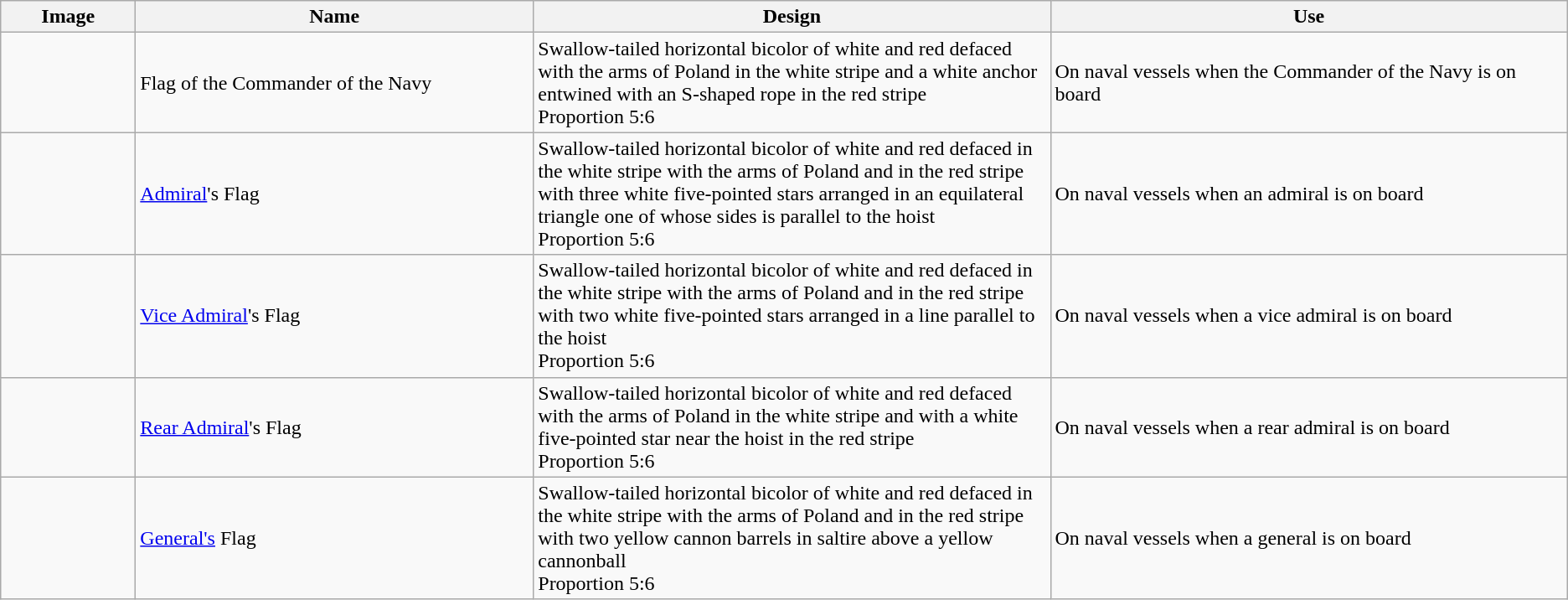<table class="wikitable">
<tr>
<th width=100px>Image</th>
<th>Name</th>
<th width=33%>Design</th>
<th width=33%>Use</th>
</tr>
<tr>
<td></td>
<td>Flag of the Commander of the Navy</td>
<td>Swallow-tailed horizontal bicolor of white and red defaced with the arms of Poland in the white stripe and a white anchor entwined with an S-shaped rope in the red stripe <br> Proportion 5:6</td>
<td>On naval vessels when the Commander of the Navy is on board</td>
</tr>
<tr>
<td></td>
<td><a href='#'>Admiral</a>'s Flag <br></td>
<td>Swallow-tailed horizontal bicolor of white and red defaced in the white stripe with the arms of Poland and in the red stripe with three white five-pointed stars arranged in an equilateral triangle one of whose sides is parallel to the hoist <br> Proportion 5:6</td>
<td>On naval vessels when an admiral is on board</td>
</tr>
<tr>
<td></td>
<td><a href='#'>Vice Admiral</a>'s Flag <br></td>
<td>Swallow-tailed horizontal bicolor of white and red defaced in the white stripe with the arms of Poland and in the red stripe with two white five-pointed stars arranged in a line parallel to the hoist <br> Proportion 5:6</td>
<td>On naval vessels when a vice admiral is on board</td>
</tr>
<tr>
<td></td>
<td><a href='#'>Rear Admiral</a>'s Flag <br></td>
<td>Swallow-tailed horizontal bicolor of white and red defaced with the arms of Poland in the white stripe and with a white five-pointed star near the hoist in the red stripe <br> Proportion 5:6</td>
<td>On naval vessels when a rear admiral is on board</td>
</tr>
<tr>
<td></td>
<td><a href='#'>General's</a> Flag</td>
<td>Swallow-tailed horizontal bicolor of white and red defaced in the white stripe with the arms of Poland and in the red stripe with two yellow cannon barrels in saltire above a yellow cannonball <br> Proportion 5:6</td>
<td>On naval vessels when a general is on board</td>
</tr>
</table>
